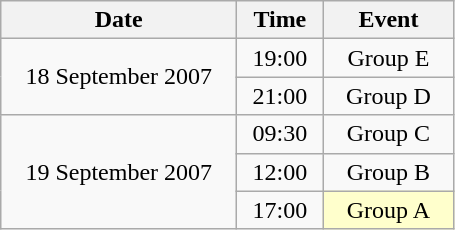<table class = "wikitable" style="text-align:center;">
<tr>
<th width=150>Date</th>
<th width=50>Time</th>
<th width=80>Event</th>
</tr>
<tr>
<td rowspan=2>18 September 2007</td>
<td>19:00</td>
<td>Group E</td>
</tr>
<tr>
<td>21:00</td>
<td>Group D</td>
</tr>
<tr>
<td rowspan=3>19 September 2007</td>
<td>09:30</td>
<td>Group C</td>
</tr>
<tr>
<td>12:00</td>
<td>Group B</td>
</tr>
<tr>
<td>17:00</td>
<td bgcolor=ffffcc>Group A</td>
</tr>
</table>
